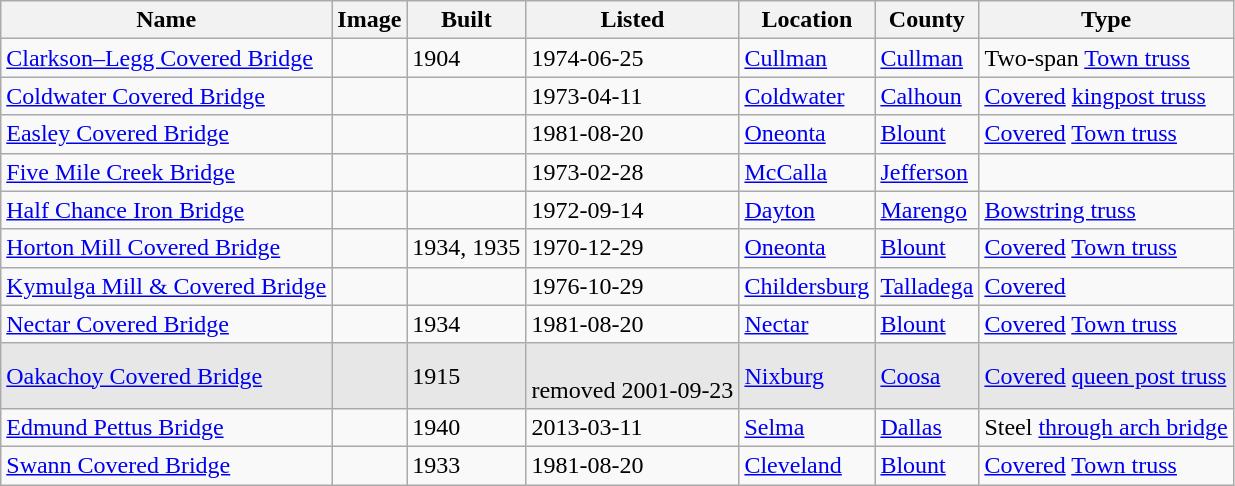<table class="wikitable sortable">
<tr>
<th>Name</th>
<th>Image</th>
<th>Built</th>
<th>Listed</th>
<th>Location</th>
<th>County</th>
<th>Type</th>
</tr>
<tr>
<td><a href='#'>Clarkson–Legg Covered Bridge</a></td>
<td></td>
<td>1904</td>
<td>1974-06-25</td>
<td><a href='#'>Cullman</a><br><small></small></td>
<td><a href='#'>Cullman</a></td>
<td>Two-span <a href='#'>Town truss</a></td>
</tr>
<tr>
<td><a href='#'>Coldwater Covered Bridge</a></td>
<td></td>
<td></td>
<td>1973-04-11</td>
<td><a href='#'>Coldwater</a><br><small></small></td>
<td><a href='#'>Calhoun</a></td>
<td><a href='#'>Covered</a> <a href='#'>kingpost truss</a></td>
</tr>
<tr>
<td><a href='#'>Easley Covered Bridge</a></td>
<td></td>
<td></td>
<td>1981-08-20</td>
<td><a href='#'>Oneonta</a><br><small></small></td>
<td><a href='#'>Blount</a></td>
<td><a href='#'>Covered</a> <a href='#'>Town truss</a></td>
</tr>
<tr>
<td><a href='#'>Five Mile Creek Bridge</a></td>
<td></td>
<td></td>
<td>1973-02-28</td>
<td><a href='#'>McCalla</a><br><small></small></td>
<td><a href='#'>Jefferson</a></td>
<td></td>
</tr>
<tr>
<td><a href='#'>Half Chance Iron Bridge</a></td>
<td></td>
<td></td>
<td>1972-09-14</td>
<td><a href='#'>Dayton</a><br><small></small></td>
<td><a href='#'>Marengo</a></td>
<td><a href='#'>Bowstring truss</a></td>
</tr>
<tr>
<td><a href='#'>Horton Mill Covered Bridge</a></td>
<td></td>
<td>1934, 1935</td>
<td>1970-12-29</td>
<td><a href='#'>Oneonta</a><br><small></small></td>
<td><a href='#'>Blount</a></td>
<td><a href='#'>Covered</a> <a href='#'>Town truss</a></td>
</tr>
<tr>
<td><a href='#'>Kymulga Mill & Covered Bridge</a></td>
<td></td>
<td></td>
<td>1976-10-29</td>
<td><a href='#'>Childersburg</a><br><small></small></td>
<td><a href='#'>Talladega</a></td>
<td><a href='#'>Covered</a></td>
</tr>
<tr>
<td><a href='#'>Nectar Covered Bridge</a></td>
<td></td>
<td>1934</td>
<td>1981-08-20</td>
<td><a href='#'>Nectar</a><br><small></small></td>
<td><a href='#'>Blount</a></td>
<td><a href='#'>Covered</a> <a href='#'>Town truss</a></td>
</tr>
<tr bgcolor=e7e7e7>
<td><a href='#'>Oakachoy Covered Bridge</a></td>
<td></td>
<td>1915</td>
<td><br>removed 2001-09-23</td>
<td><a href='#'>Nixburg</a></td>
<td><a href='#'>Coosa</a></td>
<td><a href='#'>Covered</a> <a href='#'>queen post truss</a></td>
</tr>
<tr>
<td><a href='#'>Edmund Pettus Bridge</a></td>
<td></td>
<td>1940</td>
<td>2013-03-11</td>
<td><a href='#'>Selma</a><br><small></small></td>
<td><a href='#'>Dallas</a></td>
<td>Steel <a href='#'>through arch bridge</a></td>
</tr>
<tr>
<td><a href='#'>Swann Covered Bridge</a></td>
<td></td>
<td>1933</td>
<td>1981-08-20</td>
<td><a href='#'>Cleveland</a><br><small></small></td>
<td><a href='#'>Blount</a></td>
<td><a href='#'>Covered</a> <a href='#'>Town truss</a></td>
</tr>
</table>
